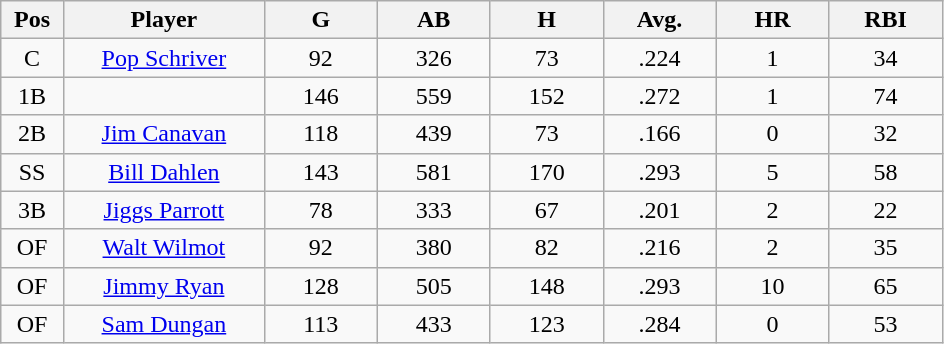<table class="wikitable sortable">
<tr>
<th bgcolor="#DDDDFF" width="5%">Pos</th>
<th bgcolor="#DDDDFF" width="16%">Player</th>
<th bgcolor="#DDDDFF" width="9%">G</th>
<th bgcolor="#DDDDFF" width="9%">AB</th>
<th bgcolor="#DDDDFF" width="9%">H</th>
<th bgcolor="#DDDDFF" width="9%">Avg.</th>
<th bgcolor="#DDDDFF" width="9%">HR</th>
<th bgcolor="#DDDDFF" width="9%">RBI</th>
</tr>
<tr align="center">
<td>C</td>
<td><a href='#'>Pop Schriver</a></td>
<td>92</td>
<td>326</td>
<td>73</td>
<td>.224</td>
<td>1</td>
<td>34</td>
</tr>
<tr align=center>
<td>1B</td>
<td></td>
<td>146</td>
<td>559</td>
<td>152</td>
<td>.272</td>
<td>1</td>
<td>74</td>
</tr>
<tr align="center">
<td>2B</td>
<td><a href='#'>Jim Canavan</a></td>
<td>118</td>
<td>439</td>
<td>73</td>
<td>.166</td>
<td>0</td>
<td>32</td>
</tr>
<tr align=center>
<td>SS</td>
<td><a href='#'>Bill Dahlen</a></td>
<td>143</td>
<td>581</td>
<td>170</td>
<td>.293</td>
<td>5</td>
<td>58</td>
</tr>
<tr align=center>
<td>3B</td>
<td><a href='#'>Jiggs Parrott</a></td>
<td>78</td>
<td>333</td>
<td>67</td>
<td>.201</td>
<td>2</td>
<td>22</td>
</tr>
<tr align=center>
<td>OF</td>
<td><a href='#'>Walt Wilmot</a></td>
<td>92</td>
<td>380</td>
<td>82</td>
<td>.216</td>
<td>2</td>
<td>35</td>
</tr>
<tr align=center>
<td>OF</td>
<td><a href='#'>Jimmy Ryan</a></td>
<td>128</td>
<td>505</td>
<td>148</td>
<td>.293</td>
<td>10</td>
<td>65</td>
</tr>
<tr align=center>
<td>OF</td>
<td><a href='#'>Sam Dungan</a></td>
<td>113</td>
<td>433</td>
<td>123</td>
<td>.284</td>
<td>0</td>
<td>53</td>
</tr>
</table>
